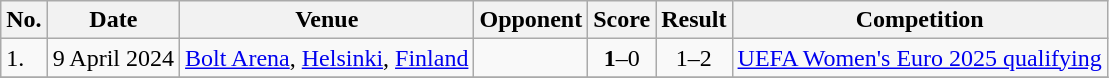<table class="wikitable">
<tr>
<th>No.</th>
<th>Date</th>
<th>Venue</th>
<th>Opponent</th>
<th>Score</th>
<th>Result</th>
<th>Competition</th>
</tr>
<tr>
<td>1.</td>
<td>9 April 2024</td>
<td><a href='#'>Bolt Arena</a>, <a href='#'>Helsinki</a>, <a href='#'>Finland</a></td>
<td></td>
<td align=center><strong>1</strong>–0</td>
<td align=center>1–2</td>
<td><a href='#'>UEFA Women's Euro 2025 qualifying</a></td>
</tr>
<tr>
</tr>
</table>
